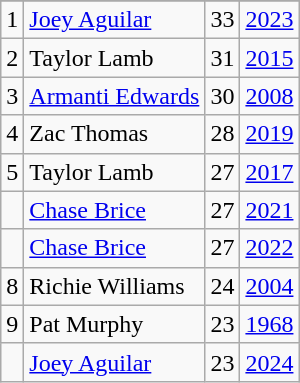<table class="wikitable">
<tr>
</tr>
<tr>
<td>1</td>
<td><a href='#'>Joey Aguilar</a></td>
<td>33</td>
<td><a href='#'>2023</a></td>
</tr>
<tr>
<td>2</td>
<td>Taylor Lamb</td>
<td>31</td>
<td><a href='#'>2015</a></td>
</tr>
<tr>
<td>3</td>
<td><a href='#'>Armanti Edwards</a></td>
<td>30</td>
<td><a href='#'>2008</a></td>
</tr>
<tr>
<td>4</td>
<td>Zac Thomas</td>
<td>28</td>
<td><a href='#'>2019</a></td>
</tr>
<tr>
<td>5</td>
<td>Taylor Lamb</td>
<td>27</td>
<td><a href='#'>2017</a></td>
</tr>
<tr>
<td></td>
<td><a href='#'>Chase Brice</a></td>
<td>27</td>
<td><a href='#'>2021</a></td>
</tr>
<tr>
<td></td>
<td><a href='#'>Chase Brice</a></td>
<td>27</td>
<td><a href='#'>2022</a></td>
</tr>
<tr>
<td>8</td>
<td Richie Williams (Canadian football)>Richie Williams</td>
<td>24</td>
<td><a href='#'>2004</a></td>
</tr>
<tr>
<td>9</td>
<td>Pat Murphy</td>
<td>23</td>
<td><a href='#'>1968</a></td>
</tr>
<tr>
<td></td>
<td><a href='#'>Joey Aguilar</a></td>
<td>23</td>
<td><a href='#'>2024</a></td>
</tr>
</table>
